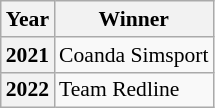<table class="wikitable" style="font-size: 90%;">
<tr>
<th>Year</th>
<th>Winner</th>
</tr>
<tr>
<th>2021</th>
<td>Coanda Simsport</td>
</tr>
<tr>
<th>2022</th>
<td>Team Redline</td>
</tr>
</table>
